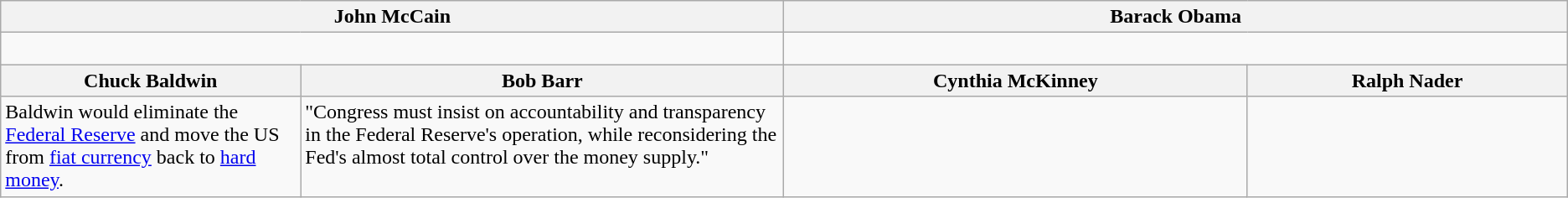<table class="wikitable">
<tr>
<th colspan="2">John McCain</th>
<th colspan="2">Barack Obama</th>
</tr>
<tr valign="top">
<td colspan="2" width="50%"> </td>
<td colspan="2" width="50%"></td>
</tr>
<tr>
<th>Chuck Baldwin</th>
<th>Bob Barr</th>
<th>Cynthia McKinney</th>
<th>Ralph Nader</th>
</tr>
<tr valign="top">
<td>Baldwin would eliminate the <a href='#'>Federal Reserve</a> and move the US from <a href='#'>fiat currency</a> back to <a href='#'>hard money</a>.</td>
<td>"Congress must insist on accountability and transparency in the Federal Reserve's operation, while reconsidering the Fed's almost total control over the money supply."</td>
<td></td>
<td></td>
</tr>
</table>
